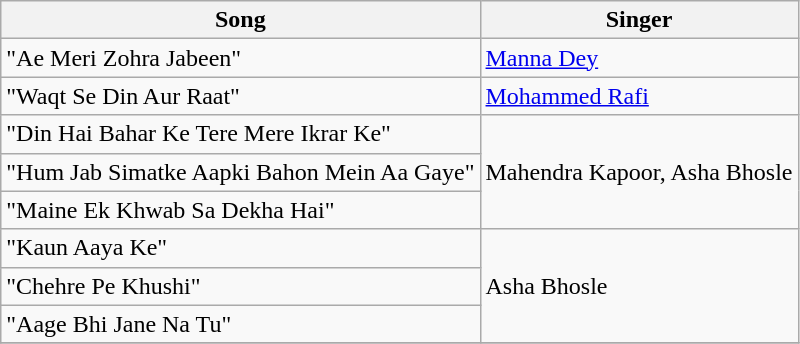<table class="wikitable">
<tr>
<th>Song</th>
<th>Singer</th>
</tr>
<tr>
<td>"Ae Meri Zohra Jabeen"</td>
<td><a href='#'>Manna Dey</a></td>
</tr>
<tr>
<td>"Waqt Se Din Aur Raat"</td>
<td><a href='#'>Mohammed Rafi</a></td>
</tr>
<tr>
<td>"Din Hai Bahar Ke Tere Mere Ikrar Ke"</td>
<td rowspan="3">Mahendra Kapoor, Asha Bhosle</td>
</tr>
<tr>
<td>"Hum Jab Simatke Aapki Bahon Mein Aa Gaye"</td>
</tr>
<tr>
<td>"Maine Ek Khwab Sa Dekha Hai"</td>
</tr>
<tr>
<td>"Kaun Aaya Ke"</td>
<td rowspan="3">Asha Bhosle</td>
</tr>
<tr>
<td>"Chehre Pe Khushi"</td>
</tr>
<tr>
<td>"Aage Bhi Jane Na Tu"</td>
</tr>
<tr>
</tr>
</table>
